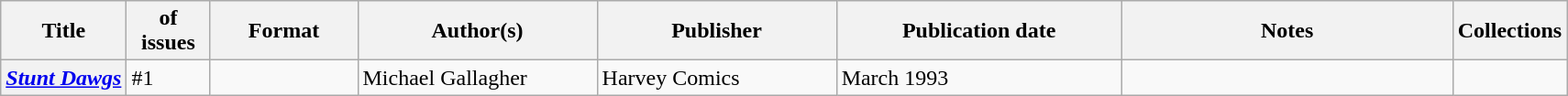<table class="wikitable">
<tr>
<th>Title</th>
<th style="width:40pt"> of issues</th>
<th style="width:75pt">Format</th>
<th style="width:125pt">Author(s)</th>
<th style="width:125pt">Publisher</th>
<th style="width:150pt">Publication date</th>
<th style="width:175pt">Notes</th>
<th>Collections</th>
</tr>
<tr>
<th><em><a href='#'>Stunt Dawgs</a></em></th>
<td>#1</td>
<td></td>
<td>Michael Gallagher</td>
<td>Harvey Comics</td>
<td>March 1993</td>
<td></td>
<td></td>
</tr>
</table>
